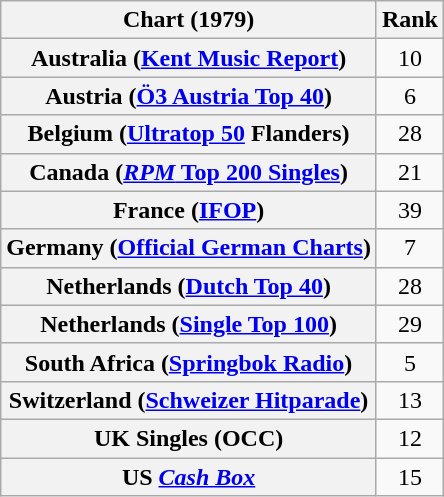<table class="wikitable sortable plainrowheaders" style="text-align:center">
<tr>
<th>Chart (1979)</th>
<th>Rank</th>
</tr>
<tr>
<th scope="row">Australia (<a href='#'>Kent Music Report</a>)</th>
<td>10</td>
</tr>
<tr>
<th scope="row">Austria (<a href='#'>Ö3 Austria Top 40</a>)</th>
<td>6</td>
</tr>
<tr>
<th scope="row">Belgium (<a href='#'>Ultratop 50</a> Flanders)</th>
<td>28</td>
</tr>
<tr>
<th scope="row">Canada (<a href='#'><em>RPM</em> Top 200 Singles</a>)</th>
<td>21</td>
</tr>
<tr>
<th scope="row">France (<a href='#'>IFOP</a>)</th>
<td>39</td>
</tr>
<tr>
<th scope="row">Germany (<a href='#'>Official German Charts</a>)</th>
<td>7</td>
</tr>
<tr>
<th scope="row">Netherlands (<a href='#'>Dutch Top 40</a>)</th>
<td>28</td>
</tr>
<tr>
<th scope="row">Netherlands (<a href='#'>Single Top 100</a>)</th>
<td>29</td>
</tr>
<tr>
<th scope="row">South Africa (<a href='#'>Springbok Radio</a>)</th>
<td>5</td>
</tr>
<tr>
<th scope="row">Switzerland (<a href='#'>Schweizer Hitparade</a>)</th>
<td>13</td>
</tr>
<tr>
<th scope="row">UK Singles (OCC)</th>
<td style="text-align:center;">12</td>
</tr>
<tr>
<th scope="row">US <em><a href='#'>Cash Box</a></em></th>
<td>15</td>
</tr>
</table>
